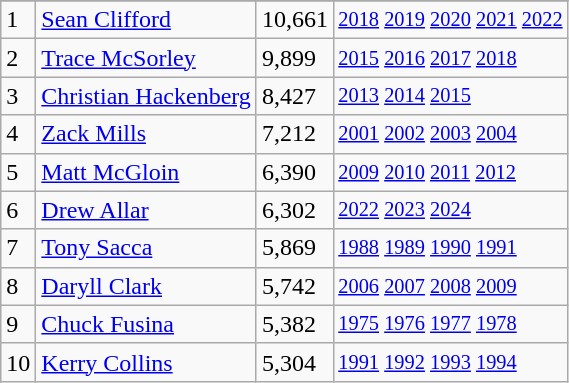<table class="wikitable">
<tr>
</tr>
<tr>
<td>1</td>
<td><a href='#'>Sean Clifford </a></td>
<td>10,661</td>
<td style="font-size:85%;"><a href='#'>2018</a> <a href='#'>2019</a> <a href='#'>2020</a> <a href='#'>2021</a> <a href='#'>2022</a></td>
</tr>
<tr>
<td>2</td>
<td><a href='#'>Trace McSorley</a></td>
<td>9,899</td>
<td style="font-size:85%;"><a href='#'>2015</a> <a href='#'>2016</a> <a href='#'>2017</a> <a href='#'>2018</a></td>
</tr>
<tr>
<td>3</td>
<td><a href='#'>Christian Hackenberg</a></td>
<td>8,427</td>
<td style="font-size:85%;"><a href='#'>2013</a> <a href='#'>2014</a>   <a href='#'>2015</a></td>
</tr>
<tr>
<td>4</td>
<td><a href='#'>Zack Mills</a></td>
<td>7,212</td>
<td style="font-size:85%;"><a href='#'>2001</a> <a href='#'>2002</a> <a href='#'>2003</a> <a href='#'>2004</a></td>
</tr>
<tr>
<td>5</td>
<td><a href='#'>Matt McGloin</a></td>
<td>6,390</td>
<td style="font-size:85%;"><a href='#'>2009</a> <a href='#'>2010</a> <a href='#'>2011</a> <a href='#'>2012</a></td>
</tr>
<tr>
<td>6</td>
<td><a href='#'>Drew Allar</a></td>
<td>6,302</td>
<td style="font-size:85%;"><a href='#'>2022</a> <a href='#'>2023</a> <a href='#'>2024</a></td>
</tr>
<tr>
<td>7</td>
<td><a href='#'>Tony Sacca</a></td>
<td>5,869</td>
<td style="font-size:85%;"><a href='#'>1988</a> <a href='#'>1989</a> <a href='#'>1990</a> <a href='#'>1991</a></td>
</tr>
<tr>
<td>8</td>
<td><a href='#'>Daryll Clark</a></td>
<td>5,742</td>
<td style="font-size:85%;"><a href='#'>2006</a> <a href='#'>2007</a> <a href='#'>2008</a> <a href='#'>2009</a></td>
</tr>
<tr>
<td>9</td>
<td><a href='#'>Chuck Fusina</a></td>
<td>5,382</td>
<td style="font-size:85%;"><a href='#'>1975</a> <a href='#'>1976</a> <a href='#'>1977</a> <a href='#'>1978</a></td>
</tr>
<tr>
<td>10</td>
<td><a href='#'>Kerry Collins</a></td>
<td>5,304</td>
<td style="font-size:85%;"><a href='#'>1991</a> <a href='#'>1992</a> <a href='#'>1993</a> <a href='#'>1994</a></td>
</tr>
</table>
